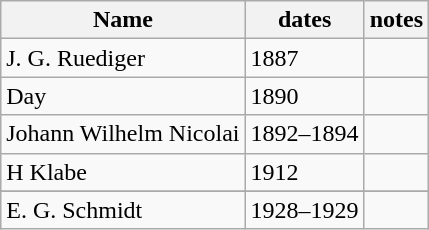<table class="wikitable ">
<tr>
<th>Name</th>
<th>dates</th>
<th>notes</th>
</tr>
<tr>
<td>J. G. Ruediger</td>
<td>1887</td>
<td></td>
</tr>
<tr>
<td>Day</td>
<td>1890</td>
<td></td>
</tr>
<tr>
<td>Johann Wilhelm Nicolai</td>
<td>1892–1894</td>
<td></td>
</tr>
<tr>
<td>H Klabe</td>
<td>1912</td>
<td></td>
</tr>
<tr A. W. Farley ||1917–1918|| >
</tr>
<tr>
<td>E. G. Schmidt</td>
<td>1928–1929</td>
<td></td>
</tr>
</table>
